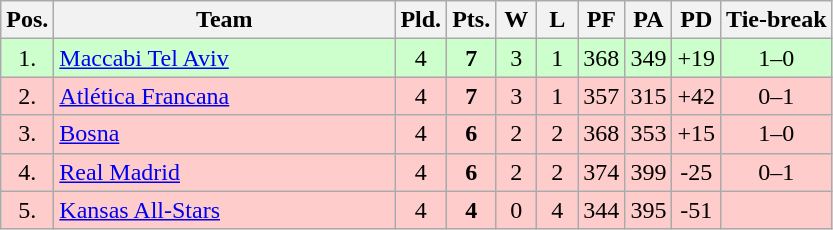<table class="wikitable" style="text-align:center">
<tr>
<th width=15>Pos.</th>
<th width=220>Team</th>
<th width=20>Pld.</th>
<th width=20>Pts.</th>
<th width=20>W</th>
<th width=20>L</th>
<th width=20>PF</th>
<th width=20>PA</th>
<th width=20>PD</th>
<th>Tie-break</th>
</tr>
<tr style="background: #ccffcc;">
<td>1.</td>
<td align=left> <a href='#'>Maccabi Tel Aviv</a></td>
<td>4</td>
<td><strong>7</strong></td>
<td>3</td>
<td>1</td>
<td>368</td>
<td>349</td>
<td>+19</td>
<td>1–0</td>
</tr>
<tr style="background:#ffcccc;">
<td>2.</td>
<td align=left> <a href='#'>Atlética Francana</a></td>
<td>4</td>
<td><strong>7</strong></td>
<td>3</td>
<td>1</td>
<td>357</td>
<td>315</td>
<td>+42</td>
<td>0–1</td>
</tr>
<tr style="background:#ffcccc;">
<td>3.</td>
<td align=left> <a href='#'>Bosna</a></td>
<td>4</td>
<td><strong>6</strong></td>
<td>2</td>
<td>2</td>
<td>368</td>
<td>353</td>
<td>+15</td>
<td>1–0</td>
</tr>
<tr style="background:#ffcccc;">
<td>4.</td>
<td align=left> <a href='#'>Real Madrid</a></td>
<td>4</td>
<td><strong>6</strong></td>
<td>2</td>
<td>2</td>
<td>374</td>
<td>399</td>
<td>-25</td>
<td>0–1</td>
</tr>
<tr style="background:#ffcccc;">
<td>5.</td>
<td align=left> <a href='#'>Kansas All-Stars</a></td>
<td>4</td>
<td><strong>4</strong></td>
<td>0</td>
<td>4</td>
<td>344</td>
<td>395</td>
<td>-51</td>
<td></td>
</tr>
</table>
